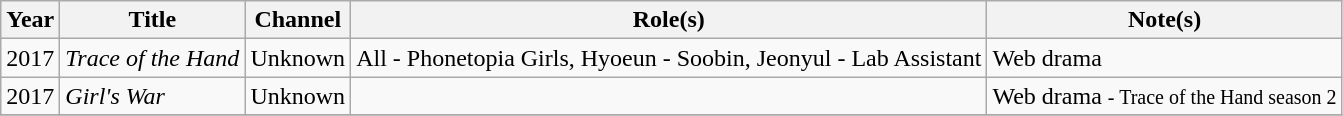<table class="wikitable plainrowheaders" style="text-align: center;">
<tr>
<th scope="col">Year</th>
<th scope="col">Title</th>
<th scope="col">Channel</th>
<th scope="col">Role(s)</th>
<th scope="col">Note(s)</th>
</tr>
<tr>
<td>2017</td>
<td align="left"><em>Trace of the Hand</em></td>
<td>Unknown</td>
<td>All - Phonetopia Girls, Hyoeun - Soobin, Jeonyul - Lab Assistant</td>
<td align="left">Web drama</td>
</tr>
<tr>
<td>2017</td>
<td align="left"><em>Girl's War</em></td>
<td>Unknown</td>
<td></td>
<td align="left">Web drama <small>- Trace of the Hand season 2</small></td>
</tr>
<tr>
</tr>
</table>
